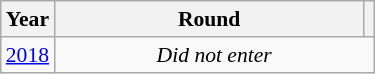<table class="wikitable" style="text-align: center; font-size:90%">
<tr>
<th>Year</th>
<th style="width:200px">Round</th>
<th></th>
</tr>
<tr>
<td><a href='#'>2018</a></td>
<td colspan="2"><em>Did not enter</em></td>
</tr>
</table>
